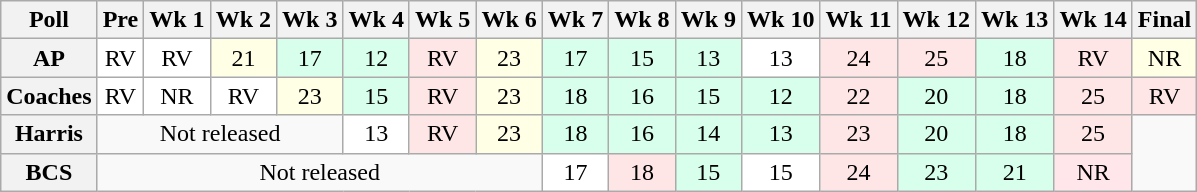<table class="wikitable" style="white-space:nowrap;">
<tr>
<th>Poll</th>
<th>Pre</th>
<th>Wk 1</th>
<th>Wk 2</th>
<th>Wk 3</th>
<th>Wk 4</th>
<th>Wk 5</th>
<th>Wk 6</th>
<th>Wk 7</th>
<th>Wk 8</th>
<th>Wk 9</th>
<th>Wk 10</th>
<th>Wk 11</th>
<th>Wk 12</th>
<th>Wk 13</th>
<th>Wk 14</th>
<th>Final</th>
</tr>
<tr style="text-align:center;">
<th>AP</th>
<td style="background:#FFF;">RV</td>
<td style="background:#FFF;">RV</td>
<td style="background:#FFFFE6;">21</td>
<td style="background:#D8FFEB;">17</td>
<td style="background:#D8FFEB;">12</td>
<td style="background:#FFE6E6;">RV</td>
<td style="background:#FFFFE6;">23</td>
<td style="background:#D8FFEB;">17</td>
<td style="background:#D8FFEB;">15</td>
<td style="background:#D8FFEB;">13</td>
<td style="background:#FFF;">13</td>
<td style="background:#FFE6E6;">24</td>
<td style="background:#FFE6E6;">25</td>
<td style="background:#D8FFEB;">18</td>
<td style="background:#FFE6E6;">RV</td>
<td style="background:#FFFFE6;">NR</td>
</tr>
<tr style="text-align:center;">
<th>Coaches</th>
<td style="background:#FFF;">RV</td>
<td style="background:#FFF;">NR</td>
<td style="background:#FFF;">RV</td>
<td style="background:#FFFFE6;">23</td>
<td style="background:#D8FFEB;">15</td>
<td style="background:#FFE6E6;">RV</td>
<td style="background:#FFFFE6;">23</td>
<td style="background:#D8FFEB;">18</td>
<td style="background:#D8FFEB;">16</td>
<td style="background:#D8FFEB;">15</td>
<td style="background:#D8FFEB;">12</td>
<td style="background:#FFE6E6;">22</td>
<td style="background:#D8FFEB;">20</td>
<td style="background:#D8FFEB;">18</td>
<td style="background:#FFE6E6;">25</td>
<td style="background:#FFE6E6;">RV</td>
</tr>
<tr style="text-align:center;">
<th>Harris</th>
<td colspan="4">Not released</td>
<td style="background:#FFF;">13</td>
<td style="background:#FFE6E6;">RV</td>
<td style="background:#FFFFE6;">23</td>
<td style="background:#D8FFEB;">18</td>
<td style="background:#D8FFEB;">16</td>
<td style="background:#D8FFEB;">14</td>
<td style="background:#D8FFEB;">13</td>
<td style="background:#FFE6E6;">23</td>
<td style="background:#D8FFEB;">20</td>
<td style="background:#D8FFEB;">18</td>
<td style="background:#FFE6E6;">25</td>
</tr>
<tr style="text-align:center;">
<th>BCS</th>
<td colspan="7">Not released</td>
<td style="background:#FFF;">17</td>
<td style="background:#FFE6E6;">18</td>
<td style="background:#D8FFEB;">15</td>
<td style="background:#FFF;">15</td>
<td style="background:#FFE6E6;">24</td>
<td style="background:#D8FFEB;">23</td>
<td style="background:#D8FFEB;">21</td>
<td style="background:#FFE6EB;">NR</td>
</tr>
</table>
